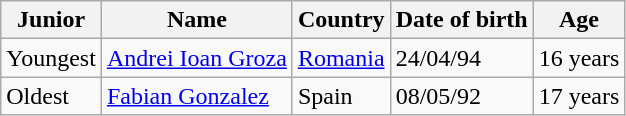<table class="wikitable">
<tr>
<th>Junior</th>
<th>Name</th>
<th>Country</th>
<th>Date of birth</th>
<th>Age</th>
</tr>
<tr>
<td>Youngest</td>
<td><a href='#'>Andrei Ioan Groza</a></td>
<td><a href='#'>Romania</a> </td>
<td>24/04/94</td>
<td>16 years</td>
</tr>
<tr>
<td>Oldest</td>
<td><a href='#'>Fabian Gonzalez</a></td>
<td>Spain </td>
<td>08/05/92</td>
<td>17 years</td>
</tr>
</table>
